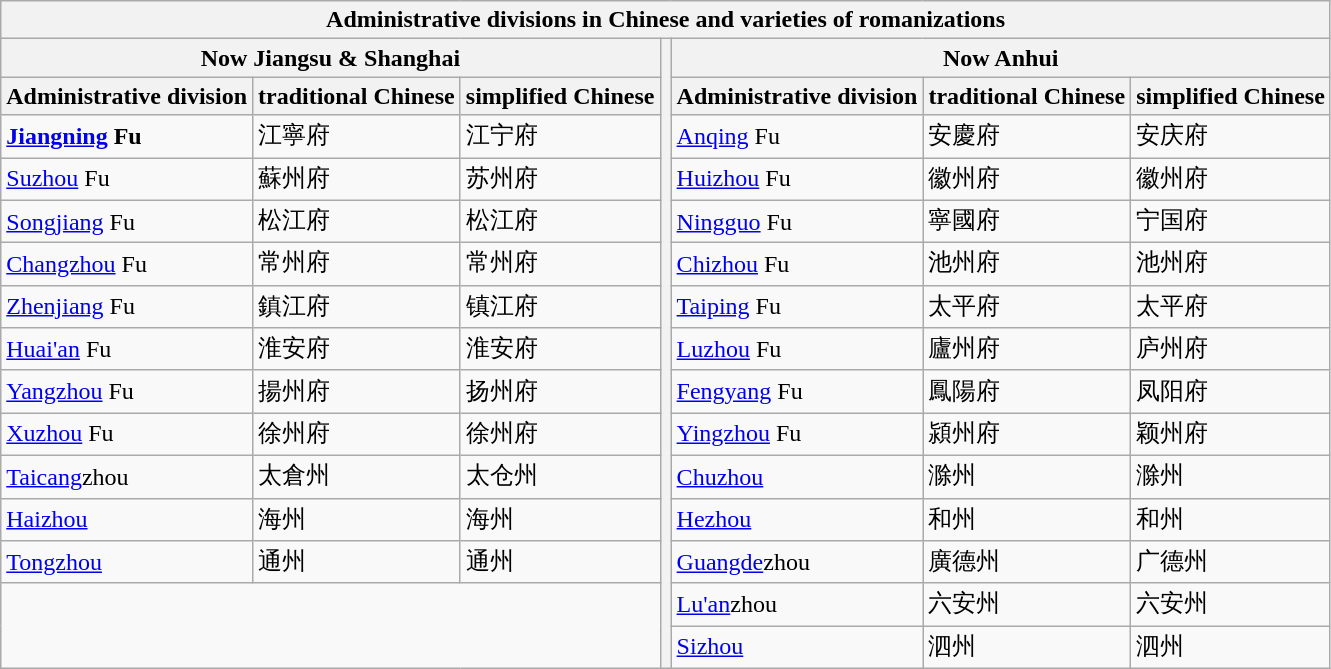<table class="wikitable mw-collapsible">
<tr>
<th colspan="7">Administrative divisions in Chinese and varieties of romanizations</th>
</tr>
<tr>
<th colspan="3">Now Jiangsu & Shanghai</th>
<th rowspan="15"></th>
<th colspan="3">Now Anhui</th>
</tr>
<tr>
<th>Administrative division</th>
<th>traditional Chinese</th>
<th>simplified Chinese</th>
<th>Administrative division</th>
<th>traditional Chinese</th>
<th>simplified Chinese</th>
</tr>
<tr>
<td><strong><a href='#'>Jiangning</a> Fu</strong></td>
<td>江寧府</td>
<td>江宁府</td>
<td><a href='#'>Anqing</a> Fu</td>
<td>安慶府</td>
<td>安庆府</td>
</tr>
<tr>
<td><a href='#'>Suzhou</a> Fu</td>
<td>蘇州府</td>
<td>苏州府</td>
<td><a href='#'>Huizhou</a> Fu</td>
<td>徽州府</td>
<td>徽州府</td>
</tr>
<tr>
<td><a href='#'>Songjiang</a> Fu</td>
<td>松江府</td>
<td>松江府</td>
<td><a href='#'>Ningguo</a> Fu</td>
<td>寧國府</td>
<td>宁国府</td>
</tr>
<tr>
<td><a href='#'>Changzhou</a> Fu</td>
<td>常州府</td>
<td>常州府</td>
<td><a href='#'>Chizhou</a> Fu</td>
<td>池州府</td>
<td>池州府</td>
</tr>
<tr>
<td><a href='#'>Zhenjiang</a> Fu</td>
<td>鎮江府</td>
<td>镇江府</td>
<td><a href='#'>Taiping</a> Fu</td>
<td>太平府</td>
<td>太平府</td>
</tr>
<tr>
<td><a href='#'>Huai'an</a> Fu</td>
<td>淮安府</td>
<td>淮安府</td>
<td><a href='#'>Luzhou</a> Fu</td>
<td>廬州府</td>
<td>庐州府</td>
</tr>
<tr>
<td><a href='#'>Yangzhou</a> Fu</td>
<td>揚州府</td>
<td>扬州府</td>
<td><a href='#'>Fengyang</a> Fu</td>
<td>鳳陽府</td>
<td>凤阳府</td>
</tr>
<tr>
<td><a href='#'>Xuzhou</a> Fu</td>
<td>徐州府</td>
<td>徐州府</td>
<td><a href='#'>Yingzhou</a> Fu</td>
<td>潁州府</td>
<td>颖州府</td>
</tr>
<tr>
<td><a href='#'>Taicang</a>zhou</td>
<td>太倉州</td>
<td>太仓州</td>
<td><a href='#'>Chuzhou</a></td>
<td>滁州</td>
<td>滁州</td>
</tr>
<tr>
<td><a href='#'>Haizhou</a></td>
<td>海州</td>
<td>海州</td>
<td><a href='#'>Hezhou</a></td>
<td>和州</td>
<td>和州</td>
</tr>
<tr>
<td><a href='#'>Tongzhou</a></td>
<td>通州</td>
<td>通州</td>
<td><a href='#'>Guangde</a>zhou</td>
<td>廣德州</td>
<td>广德州</td>
</tr>
<tr>
<td colspan="3" rowspan="2"></td>
<td><a href='#'>Lu'an</a>zhou</td>
<td>六安州</td>
<td>六安州</td>
</tr>
<tr>
<td><a href='#'>Sizhou</a></td>
<td>泗州</td>
<td>泗州</td>
</tr>
</table>
